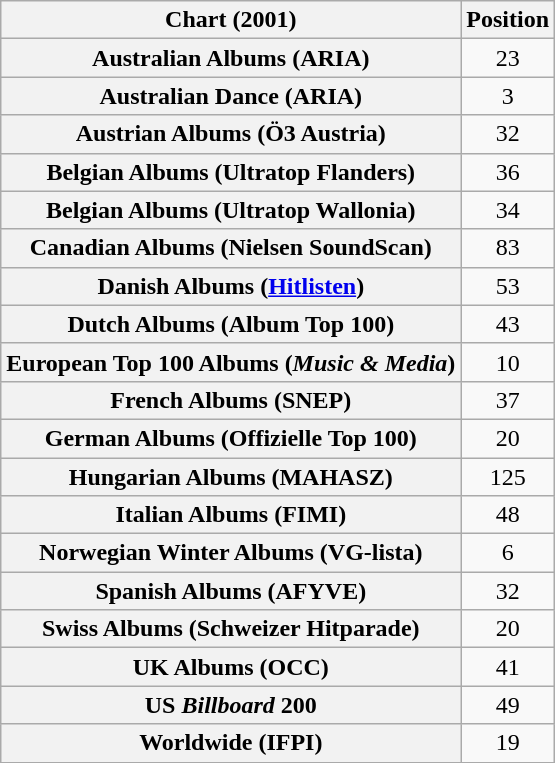<table class="wikitable sortable plainrowheaders" style="text-align:center;">
<tr>
<th>Chart (2001)</th>
<th>Position</th>
</tr>
<tr>
<th scope="row">Australian Albums (ARIA)</th>
<td>23</td>
</tr>
<tr>
<th scope="row">Australian Dance (ARIA)</th>
<td>3</td>
</tr>
<tr>
<th scope="row">Austrian Albums (Ö3 Austria)</th>
<td>32</td>
</tr>
<tr>
<th scope="row">Belgian Albums (Ultratop Flanders)</th>
<td>36</td>
</tr>
<tr>
<th scope="row">Belgian Albums (Ultratop Wallonia)</th>
<td>34</td>
</tr>
<tr>
<th scope="row">Canadian Albums (Nielsen SoundScan)</th>
<td>83</td>
</tr>
<tr>
<th scope="row">Danish Albums (<a href='#'>Hitlisten</a>)</th>
<td>53</td>
</tr>
<tr>
<th scope="row">Dutch Albums (Album Top 100)</th>
<td>43</td>
</tr>
<tr>
<th scope="row">European Top 100 Albums (<em>Music & Media</em>)</th>
<td>10</td>
</tr>
<tr>
<th scope="row">French Albums (SNEP)</th>
<td>37</td>
</tr>
<tr>
<th scope="row">German Albums (Offizielle Top 100)</th>
<td>20</td>
</tr>
<tr>
<th scope="row">Hungarian Albums (MAHASZ)</th>
<td>125</td>
</tr>
<tr>
<th scope="row">Italian Albums (FIMI)</th>
<td>48</td>
</tr>
<tr>
<th scope="row">Norwegian Winter Albums (VG-lista)</th>
<td>6</td>
</tr>
<tr>
<th scope="row">Spanish Albums (AFYVE)</th>
<td>32</td>
</tr>
<tr>
<th scope="row">Swiss Albums (Schweizer Hitparade)</th>
<td>20</td>
</tr>
<tr>
<th scope="row">UK Albums (OCC)</th>
<td>41</td>
</tr>
<tr>
<th scope="row">US <em>Billboard</em> 200</th>
<td>49</td>
</tr>
<tr>
<th scope="row">Worldwide (IFPI)</th>
<td>19</td>
</tr>
</table>
